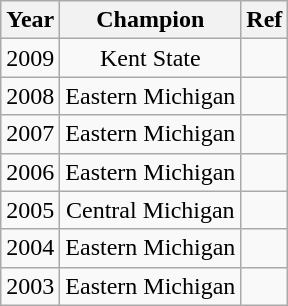<table class="wikitable" style="text-align:center" cellpadding=2 cellspacing=2>
<tr>
<th>Year</th>
<th>Champion</th>
<th>Ref</th>
</tr>
<tr>
<td>2009</td>
<td>Kent State</td>
<td></td>
</tr>
<tr>
<td>2008</td>
<td>Eastern Michigan</td>
<td></td>
</tr>
<tr>
<td>2007</td>
<td>Eastern Michigan</td>
<td></td>
</tr>
<tr>
<td>2006</td>
<td>Eastern Michigan</td>
<td></td>
</tr>
<tr>
<td>2005</td>
<td>Central Michigan</td>
<td></td>
</tr>
<tr>
<td>2004</td>
<td>Eastern Michigan</td>
<td></td>
</tr>
<tr>
<td>2003</td>
<td>Eastern Michigan</td>
<td></td>
</tr>
</table>
